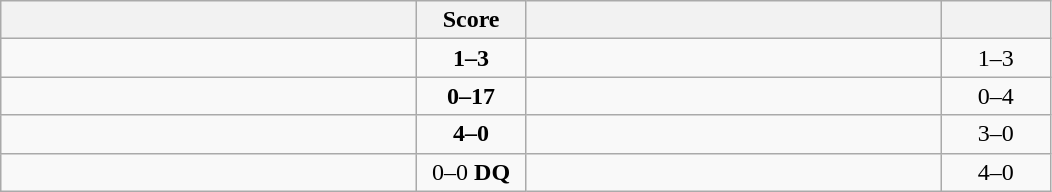<table class="wikitable" style="text-align: center; ">
<tr>
<th align="right" width="270"></th>
<th width="65">Score</th>
<th align="left" width="270"></th>
<th width="65"></th>
</tr>
<tr>
<td align="left"></td>
<td><strong>1–3</strong></td>
<td align="left"><strong></strong></td>
<td>1–3 <strong></strong></td>
</tr>
<tr>
<td align="left"></td>
<td><strong>0–17</strong></td>
<td align="left"><strong></strong></td>
<td>0–4 <strong></strong></td>
</tr>
<tr>
<td align="left"><strong></strong></td>
<td><strong>4–0</strong></td>
<td align="left"></td>
<td>3–0 <strong></strong></td>
</tr>
<tr>
<td align="left"><strong></strong></td>
<td>0–0 <strong>DQ</strong></td>
<td align="left"></td>
<td>4–0 <strong></strong></td>
</tr>
</table>
